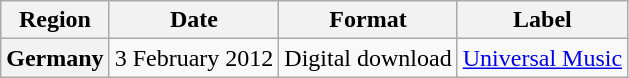<table class="wikitable sortable plainrowheaders" style="text-align:center">
<tr>
<th>Region</th>
<th>Date</th>
<th>Format</th>
<th>Label</th>
</tr>
<tr>
<th scope="row">Germany</th>
<td>3 February 2012</td>
<td>Digital download</td>
<td><a href='#'>Universal Music</a></td>
</tr>
</table>
